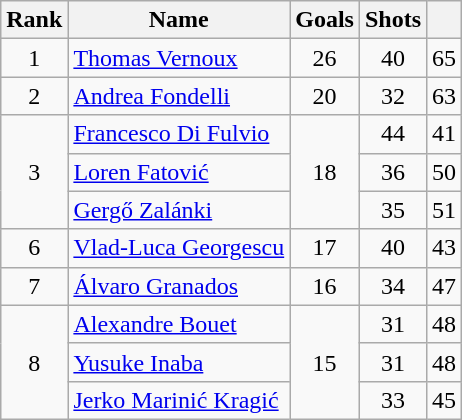<table class="wikitable sortable" style="text-align: center;">
<tr>
<th>Rank</th>
<th>Name</th>
<th>Goals</th>
<th>Shots</th>
<th></th>
</tr>
<tr>
<td>1</td>
<td align="left"> <a href='#'>Thomas Vernoux</a></td>
<td>26</td>
<td>40</td>
<td>65</td>
</tr>
<tr>
<td>2</td>
<td align="left"> <a href='#'>Andrea Fondelli</a></td>
<td>20</td>
<td>32</td>
<td>63</td>
</tr>
<tr>
<td rowspan=3>3</td>
<td align="left"> <a href='#'>Francesco Di Fulvio</a></td>
<td rowspan=3>18</td>
<td>44</td>
<td>41</td>
</tr>
<tr>
<td align="left"> <a href='#'>Loren Fatović</a></td>
<td>36</td>
<td>50</td>
</tr>
<tr>
<td align="left"> <a href='#'>Gergő Zalánki</a></td>
<td>35</td>
<td>51</td>
</tr>
<tr>
<td>6</td>
<td align="left"> <a href='#'>Vlad-Luca Georgescu</a></td>
<td>17</td>
<td>40</td>
<td>43</td>
</tr>
<tr>
<td>7</td>
<td align="left"> <a href='#'>Álvaro Granados</a></td>
<td>16</td>
<td>34</td>
<td>47</td>
</tr>
<tr>
<td rowspan=3>8</td>
<td align="left"> <a href='#'>Alexandre Bouet</a></td>
<td rowspan=3>15</td>
<td>31</td>
<td>48</td>
</tr>
<tr>
<td align="left"> <a href='#'>Yusuke Inaba</a></td>
<td>31</td>
<td>48</td>
</tr>
<tr>
<td align="left"> <a href='#'>Jerko Marinić Kragić</a></td>
<td>33</td>
<td>45</td>
</tr>
</table>
